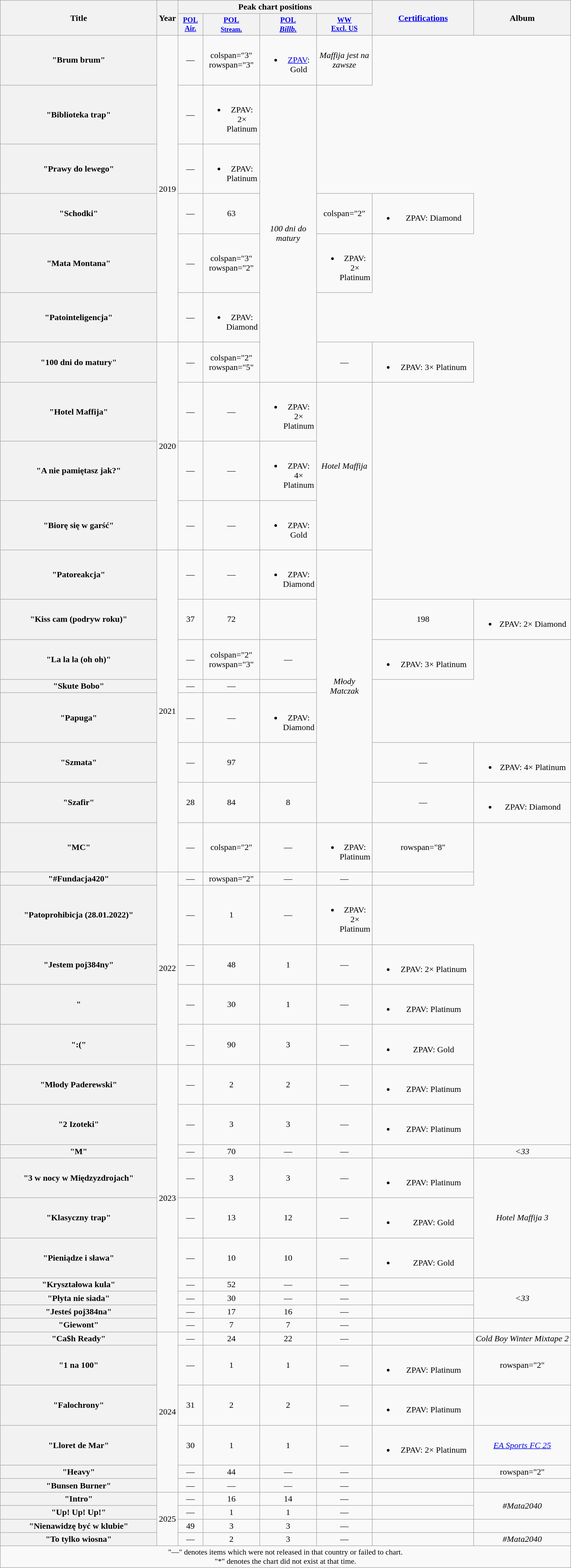<table class="wikitable plainrowheaders" style="text-align:center;">
<tr>
<th scope="col" rowspan="2" style="width:18em;">Title</th>
<th scope="col" rowspan="2" style="width:1em;">Year</th>
<th scope="col" colspan="4">Peak chart positions</th>
<th scope="col" rowspan="2" style="width:11.5em;"><a href='#'>Certifications</a></th>
<th scope="col" rowspan="2">Album</th>
</tr>
<tr>
<th scope="col" style="width:3em;font-size:85%;"><a href='#'>POL<br>Air.</a><br></th>
<th style="width:3em;font-size:90%"><a href='#'>POL<br><small>Stream.</small></a><br></th>
<th style="width:3em;font-size:90%"><a href='#'>POL<br><em>Billb.</em></a><br></th>
<th scope="col" style="width:3em;font-size:85%;"><a href='#'>WW<br>Excl. US</a><br></th>
</tr>
<tr>
<th scope="row">"Brum brum"</th>
<td rowspan="6">2019</td>
<td>—</td>
<td>colspan="3" rowspan="3" </td>
<td><br><ul><li><a href='#'>ZPAV</a>: Gold</li></ul></td>
<td><em>Maffija jest na zawsze</em></td>
</tr>
<tr>
<th scope="row">"Biblioteka trap"</th>
<td>—</td>
<td><br><ul><li>ZPAV: 2× Platinum</li></ul></td>
<td rowspan="6"><em>100 dni do matury</em></td>
</tr>
<tr>
<th scope="row">"Prawy do lewego"</th>
<td>—</td>
<td><br><ul><li>ZPAV: Platinum</li></ul></td>
</tr>
<tr>
<th scope="row">"Schodki"</th>
<td>—</td>
<td>63</td>
<td>colspan="2" </td>
<td><br><ul><li>ZPAV: Diamond</li></ul></td>
</tr>
<tr>
<th scope="row">"Mata Montana"</th>
<td>—</td>
<td>colspan="3" rowspan="2" </td>
<td><br><ul><li>ZPAV: 2× Platinum</li></ul></td>
</tr>
<tr>
<th scope="row">"Patointeligencja"</th>
<td>—</td>
<td><br><ul><li>ZPAV: Diamond</li></ul></td>
</tr>
<tr>
<th scope="row">"100 dni do matury"</th>
<td rowspan="4">2020</td>
<td>—</td>
<td>colspan="2" rowspan="5" </td>
<td>—</td>
<td><br><ul><li>ZPAV: 3× Platinum</li></ul></td>
</tr>
<tr>
<th scope="row">"Hotel Maffija"<br></th>
<td>—</td>
<td>—</td>
<td><br><ul><li>ZPAV: 2× Platinum</li></ul></td>
<td rowspan="3"><em>Hotel Maffija</em></td>
</tr>
<tr>
<th scope="row">"A nie pamiętasz jak?"<br></th>
<td>—</td>
<td>—</td>
<td><br><ul><li>ZPAV: 4× Platinum</li></ul></td>
</tr>
<tr>
<th scope="row">"Biorę się w garść"<br></th>
<td>—</td>
<td>—</td>
<td><br><ul><li>ZPAV: Gold</li></ul></td>
</tr>
<tr>
<th scope="row">"Patoreakcja"</th>
<td rowspan="8">2021</td>
<td>—</td>
<td>—</td>
<td><br><ul><li>ZPAV: Diamond</li></ul></td>
<td rowspan="7"><em>Młody Matczak</em></td>
</tr>
<tr>
<th scope="row">"Kiss cam (podryw roku)"</th>
<td>37</td>
<td>72</td>
<td></td>
<td>198</td>
<td><br><ul><li>ZPAV: 2× Diamond</li></ul></td>
</tr>
<tr>
<th scope="row">"La la la (oh oh)"<br></th>
<td>—</td>
<td>colspan="2" rowspan="3" </td>
<td>—</td>
<td><br><ul><li>ZPAV: 3× Platinum</li></ul></td>
</tr>
<tr>
<th scope="row">"Skute Bobo"<br></th>
<td>—</td>
<td>—</td>
<td></td>
</tr>
<tr>
<th scope="row">"Papuga"<br></th>
<td>—</td>
<td>—</td>
<td><br><ul><li>ZPAV: Diamond</li></ul></td>
</tr>
<tr>
<th scope="row">"Szmata"</th>
<td>—</td>
<td>97</td>
<td></td>
<td>—</td>
<td><br><ul><li>ZPAV: 4× Platinum</li></ul></td>
</tr>
<tr>
<th scope="row">"Szafir"</th>
<td>28</td>
<td>84</td>
<td>8</td>
<td>—</td>
<td><br><ul><li>ZPAV: Diamond</li></ul></td>
</tr>
<tr>
<th scope="row">"MC"</th>
<td>—</td>
<td>colspan="2" </td>
<td>—</td>
<td><br><ul><li>ZPAV: Platinum</li></ul></td>
<td>rowspan="8" </td>
</tr>
<tr>
<th scope="row">"#Fundacja420"<br></th>
<td rowspan="5">2022</td>
<td>—</td>
<td>rowspan="2" </td>
<td>—</td>
<td>—</td>
<td></td>
</tr>
<tr>
<th scope="row">"Patoprohibicja (28.01.2022)"</th>
<td>—</td>
<td>1</td>
<td>—</td>
<td><br><ul><li>ZPAV: 2× Platinum</li></ul></td>
</tr>
<tr>
<th scope="row">"Jestem poj384ny"</th>
<td>—</td>
<td>48</td>
<td>1</td>
<td>—</td>
<td><br><ul><li>ZPAV: 2× Platinum</li></ul></td>
</tr>
<tr>
<th scope="row">"</3"</th>
<td>—</td>
<td>30</td>
<td>1</td>
<td>—</td>
<td><br><ul><li>ZPAV: Platinum</li></ul></td>
</tr>
<tr>
<th scope="row">":("</th>
<td>—</td>
<td>90</td>
<td>3</td>
<td>—</td>
<td><br><ul><li>ZPAV: Gold</li></ul></td>
</tr>
<tr>
<th scope="row">"Młody Paderewski"</th>
<td rowspan="10">2023</td>
<td>—</td>
<td>2</td>
<td>2</td>
<td>—</td>
<td><br><ul><li>ZPAV: Platinum</li></ul></td>
</tr>
<tr>
<th scope="row">"2 Izoteki"</th>
<td>—</td>
<td>3</td>
<td>3</td>
<td>—</td>
<td><br><ul><li>ZPAV: Platinum</li></ul></td>
</tr>
<tr>
<th scope="row">"M"</th>
<td>—</td>
<td>70</td>
<td>—</td>
<td>—</td>
<td></td>
<td><em><33</em></td>
</tr>
<tr>
<th scope="row">"3 w nocy w Międzyzdrojach"<br></th>
<td>—</td>
<td>3</td>
<td>3</td>
<td>—</td>
<td><br><ul><li>ZPAV: Platinum</li></ul></td>
<td rowspan="3"><em>Hotel Maffija 3</em></td>
</tr>
<tr>
<th scope="row">"Klasyczny trap"<br></th>
<td>—</td>
<td>13</td>
<td>12</td>
<td>—</td>
<td><br><ul><li>ZPAV: Gold</li></ul></td>
</tr>
<tr>
<th scope="row">"Pieniądze i sława"<br></th>
<td>—</td>
<td>10</td>
<td>10</td>
<td>—</td>
<td><br><ul><li>ZPAV: Gold</li></ul></td>
</tr>
<tr>
<th scope="row">"Kryształowa kula"</th>
<td>—</td>
<td>52</td>
<td>—</td>
<td>—</td>
<td></td>
<td rowspan="3"><em><33</em></td>
</tr>
<tr>
<th scope="row">"Płyta nie siada"</th>
<td>—</td>
<td>30</td>
<td>—</td>
<td>—</td>
<td></td>
</tr>
<tr>
<th scope="row">"Jesteś poj384na"</th>
<td>—</td>
<td>17</td>
<td>16</td>
<td>—</td>
<td></td>
</tr>
<tr>
<th scope="row">"Giewont"</th>
<td>—</td>
<td>7</td>
<td>7</td>
<td>—</td>
<td></td>
<td></td>
</tr>
<tr>
<th scope="row">"Ca$h Ready"<br></th>
<td rowspan="6">2024</td>
<td>—</td>
<td>24</td>
<td>22</td>
<td>—</td>
<td></td>
<td><em>Cold Boy Winter Mixtape 2</em></td>
</tr>
<tr>
<th scope="row">"1 na 100"<br></th>
<td>—</td>
<td>1</td>
<td>1</td>
<td>—</td>
<td><br><ul><li>ZPAV: Platinum</li></ul></td>
<td>rowspan="2" </td>
</tr>
<tr>
<th scope="row">"Falochrony"<br></th>
<td>31</td>
<td>2</td>
<td>2</td>
<td>—</td>
<td><br><ul><li>ZPAV: Platinum</li></ul></td>
</tr>
<tr>
<th scope="row">"Lloret de Mar"</th>
<td>30</td>
<td>1</td>
<td>1</td>
<td>—</td>
<td><br><ul><li>ZPAV: 2× Platinum</li></ul></td>
<td><em><a href='#'>EA Sports FC 25</a></em></td>
</tr>
<tr>
<th scope="row">"Heavy"<br></th>
<td>—</td>
<td>44</td>
<td>—</td>
<td>—</td>
<td></td>
<td>rowspan="2" </td>
</tr>
<tr>
<th scope="row">"Bunsen Burner"<br></th>
<td>—</td>
<td>—</td>
<td>—</td>
<td>—</td>
<td></td>
</tr>
<tr>
<th scope="row">"Intro"</th>
<td rowspan="4">2025</td>
<td>—</td>
<td>16</td>
<td>14</td>
<td>—</td>
<td></td>
<td rowspan="2"><em>#Mata2040</em></td>
</tr>
<tr>
<th scope="row">"Up! Up! Up!"</th>
<td>—</td>
<td>1</td>
<td>1</td>
<td>—</td>
<td></td>
</tr>
<tr>
<th scope="row">"Nienawidzę być w klubie"<br></th>
<td>49</td>
<td>3</td>
<td>3</td>
<td>—</td>
<td></td>
<td></td>
</tr>
<tr>
<th scope="row">"To tylko wiosna"<br></th>
<td>—</td>
<td>2</td>
<td>3</td>
<td>—</td>
<td></td>
<td><em>#Mata2040</em></td>
</tr>
<tr>
<td colspan="8" style="font-size:90%;">"—" denotes items which were not released in that country or failed to chart.<br>"*" denotes the chart did not exist at that time.</td>
</tr>
</table>
